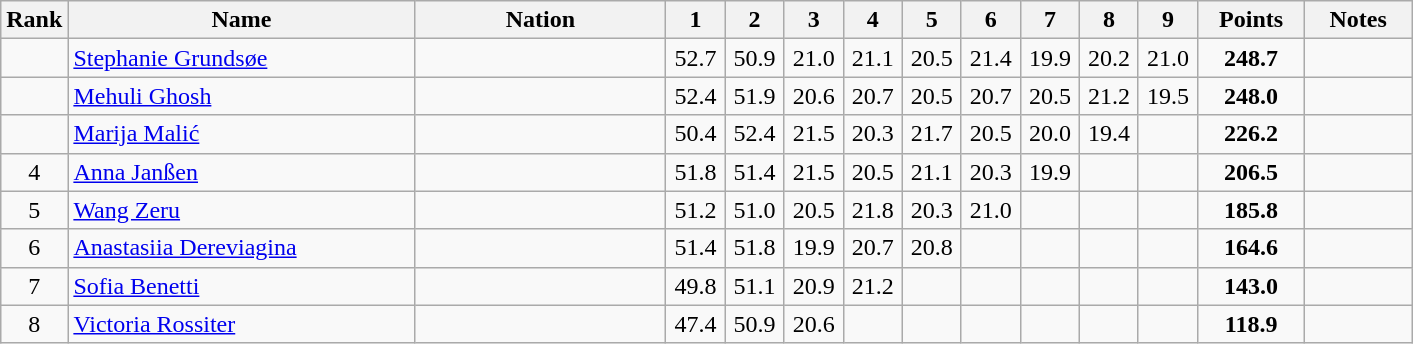<table class="wikitable" style="text-align:center;">
<tr>
<th>Rank</th>
<th style="width:14em;">Name</th>
<th style="width:10em;">Nation</th>
<th style="width:2em;">1</th>
<th style="width:2em;">2</th>
<th style="width:2em;">3</th>
<th style="width:2em;">4</th>
<th style="width:2em;">5</th>
<th style="width:2em;">6</th>
<th style="width:2em;">7</th>
<th style="width:2em;">8</th>
<th style="width:2em;">9</th>
<th style="width:4em;">Points</th>
<th style="width:4em;">Notes</th>
</tr>
<tr>
<td></td>
<td align=left><a href='#'>Stephanie Grundsøe</a></td>
<td align=left></td>
<td>52.7</td>
<td>50.9</td>
<td>21.0</td>
<td>21.1</td>
<td>20.5</td>
<td>21.4</td>
<td>19.9</td>
<td>20.2</td>
<td>21.0</td>
<td><strong>248.7</strong></td>
<td></td>
</tr>
<tr>
<td></td>
<td align=left><a href='#'>Mehuli Ghosh</a></td>
<td align=left></td>
<td>52.4</td>
<td>51.9</td>
<td>20.6</td>
<td>20.7</td>
<td>20.5</td>
<td>20.7</td>
<td>20.5</td>
<td>21.2</td>
<td>19.5</td>
<td><strong>248.0</strong></td>
<td></td>
</tr>
<tr>
<td></td>
<td align=left><a href='#'>Marija Malić</a></td>
<td align=left></td>
<td>50.4</td>
<td>52.4</td>
<td>21.5</td>
<td>20.3</td>
<td>21.7</td>
<td>20.5</td>
<td>20.0</td>
<td>19.4</td>
<td></td>
<td><strong>226.2</strong></td>
<td></td>
</tr>
<tr>
<td>4</td>
<td align=left><a href='#'>Anna Janßen</a></td>
<td align=left></td>
<td>51.8</td>
<td>51.4</td>
<td>21.5</td>
<td>20.5</td>
<td>21.1</td>
<td>20.3</td>
<td>19.9</td>
<td></td>
<td></td>
<td><strong>206.5</strong></td>
<td></td>
</tr>
<tr>
<td>5</td>
<td align=left><a href='#'>Wang Zeru</a></td>
<td align=left></td>
<td>51.2</td>
<td>51.0</td>
<td>20.5</td>
<td>21.8</td>
<td>20.3</td>
<td>21.0</td>
<td></td>
<td></td>
<td></td>
<td><strong>185.8</strong></td>
<td></td>
</tr>
<tr>
<td>6</td>
<td align=left><a href='#'>Anastasiia Dereviagina</a></td>
<td align=left></td>
<td>51.4</td>
<td>51.8</td>
<td>19.9</td>
<td>20.7</td>
<td>20.8</td>
<td></td>
<td></td>
<td></td>
<td></td>
<td><strong>164.6</strong></td>
<td></td>
</tr>
<tr>
<td>7</td>
<td align=left><a href='#'>Sofia Benetti</a></td>
<td align=left></td>
<td>49.8</td>
<td>51.1</td>
<td>20.9</td>
<td>21.2</td>
<td></td>
<td></td>
<td></td>
<td></td>
<td></td>
<td><strong>143.0</strong></td>
<td></td>
</tr>
<tr>
<td>8</td>
<td align=left><a href='#'>Victoria Rossiter</a></td>
<td align=left></td>
<td>47.4</td>
<td>50.9</td>
<td>20.6</td>
<td></td>
<td></td>
<td></td>
<td></td>
<td></td>
<td></td>
<td><strong>118.9</strong></td>
<td></td>
</tr>
</table>
